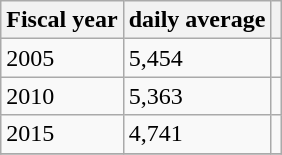<table class="wikitable">
<tr>
<th>Fiscal year</th>
<th>daily average</th>
<th></th>
</tr>
<tr>
<td>2005</td>
<td>5,454</td>
<td></td>
</tr>
<tr>
<td>2010</td>
<td>5,363</td>
<td></td>
</tr>
<tr>
<td>2015</td>
<td>4,741</td>
<td></td>
</tr>
<tr>
</tr>
</table>
